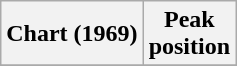<table class="wikitable sortable plainrowheaders">
<tr>
<th>Chart (1969)</th>
<th>Peak<br>position</th>
</tr>
<tr>
</tr>
</table>
